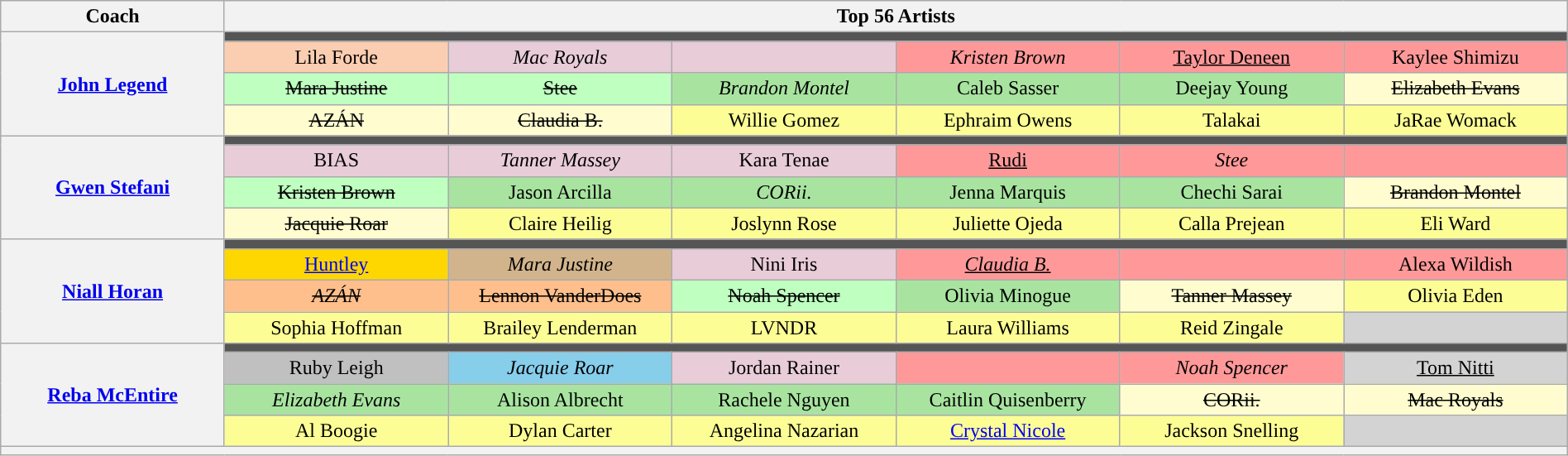<table class="wikitable" style="text-align:center; width:100%">
<tr>
<th scope="col" style="width:14%">Coach</th>
<th scope="col" style="width:84%" colspan="6">Top 56 Artists</th>
</tr>
<tr>
<th rowspan="4"><a href='#'>John Legend</a></th>
<td colspan="6" style="background:#555"></td>
</tr>
<tr>
<td style="background:#fbceb1">Lila Forde</td>
<td style="background:#E8CCD7"><em>Mac Royals</em></td>
<td style="background:#E8CCD7"></td>
<td style="background:#FF9999"><em>Kristen Brown</em></td>
<td style="background:#FF9999"><u>Taylor Deneen</u></td>
<td style="background:#FF9999">Kaylee Shimizu</td>
</tr>
<tr>
<td style="background:#BFFFC0"><s>Mara Justine</s></td>
<td style="background:#BFFFC0"><s>Stee</s></td>
<td style="background:#A8E4A0"><em>Brandon Montel</em></td>
<td style="background:#A8E4A0">Caleb Sasser</td>
<td style="background:#A8E4A0">Deejay Young</td>
<td style="background:#FFFDD0"><s>Elizabeth Evans</s></td>
</tr>
<tr>
<td style="background:#FFFDD0"><s>AZÁN</s></td>
<td style="background:#FFFDD0"><s>Claudia B.</s></td>
<td style="background:#FDFD96">Willie Gomez</td>
<td style="background:#FDFD96">Ephraim Owens</td>
<td style="background:#FDFD96">Talakai</td>
<td style="background:#FDFD96">JaRae Womack</td>
</tr>
<tr>
<th rowspan="4"><a href='#'>Gwen Stefani</a></th>
<td colspan="6" style="background:#555"></td>
</tr>
<tr>
<td style="background:#E8CCD7">BIAS</td>
<td style="background:#E8CCD7"><em>Tanner Massey</em></td>
<td style="background:#E8CCD7">Kara Tenae</td>
<td style="background:#FF9999"><u>Rudi</u></td>
<td style="background:#FF9999"><em>Stee</em></td>
<td style="background:#FF9999"></td>
</tr>
<tr>
<td style="background:#BFFFC0"><s>Kristen Brown</s></td>
<td style="background:#A8E4A0">Jason Arcilla</td>
<td style="background:#A8E4A0"><em>CORii.</em></td>
<td style="background:#A8E4A0">Jenna Marquis</td>
<td style="background:#A8E4A0">Chechi Sarai</td>
<td style="background:#FFFDD0"><s>Brandon Montel</s></td>
</tr>
<tr>
<td style="background:#FFFDD0"><s>Jacquie Roar</s></td>
<td style="background:#FDFD96">Claire Heilig</td>
<td style="background:#FDFD96">Joslynn Rose</td>
<td style="background:#FDFD96">Juliette Ojeda</td>
<td style="background:#FDFD96">Calla Prejean</td>
<td style="background:#FDFD96">Eli Ward</td>
</tr>
<tr>
<th rowspan="4"><a href='#'>Niall Horan</a></th>
<td colspan="6" style="background:#555"></td>
</tr>
<tr>
<td style="background:gold"><a href='#'>Huntley</a></td>
<td style="background:tan;"><em>Mara Justine</em></td>
<td style="background:#E8CCD7">Nini Iris</td>
<td style="background:#FF9999"><u><em>Claudia B.</em></u></td>
<td style="background:#FF9999"></td>
<td style="background:#FF9999">Alexa Wildish</td>
</tr>
<tr>
<td style="background:#FFBF8C"><s><em>AZÁN</em></s></td>
<td style="background:#FFBF8C"><s>Lennon VanderDoes</s></td>
<td style="background:#BFFFC0"><s>Noah Spencer</s></td>
<td style="background:#A8E4A0">Olivia Minogue</td>
<td style="background:#FFFDD0"><s>Tanner Massey</s></td>
<td style="background:#FDFD96">Olivia Eden</td>
</tr>
<tr>
<td style="background:#FDFD96">Sophia Hoffman</td>
<td style="background:#FDFD96">Brailey Lenderman</td>
<td style="background:#FDFD96">LVNDR</td>
<td style="background:#FDFD96">Laura Williams</td>
<td style="background:#FDFD96">Reid Zingale</td>
<td style="background:lightgrey"></td>
</tr>
<tr>
<th rowspan="4"><a href='#'>Reba McEntire</a></th>
<td colspan="6" style="background:#555"></td>
</tr>
<tr>
<td style="background:silver">Ruby Leigh</td>
<td style="background:skyblue"><em>Jacquie Roar</em></td>
<td style="background:#E8CCD7">Jordan Rainer</td>
<td style="background:#FF9999"></td>
<td style="background:#FF9999"><em>Noah Spencer</em></td>
<td style="background: lightgray; width:14%"><u>Tom Nitti</u></td>
</tr>
<tr>
<td style="background:#A8E4A0"><em>Elizabeth Evans</em></td>
<td style="background:#A8E4A0">Alison Albrecht</td>
<td style="background:#A8E4A0">Rachele Nguyen</td>
<td style="background:#A8E4A0">Caitlin Quisenberry</td>
<td style="background:#FFFDD0"><s>CORii.</s></td>
<td style="background:#FFFDD0"><s>Mac Royals</s></td>
</tr>
<tr>
<td style="background:#FDFD96; width:14%">Al Boogie</td>
<td style="background:#FDFD96; width:14%">Dylan Carter</td>
<td style="background:#FDFD96; width:14%">Angelina Nazarian</td>
<td style="background:#FDFD96; width:14%"><a href='#'>Crystal Nicole</a></td>
<td style="background:#FDFD96; width:14%">Jackson Snelling</td>
<td style="background:lightgrey; width:14%"></td>
</tr>
<tr>
<th colspan="7" style="font-size:95%; line-height:14px"></th>
</tr>
</table>
